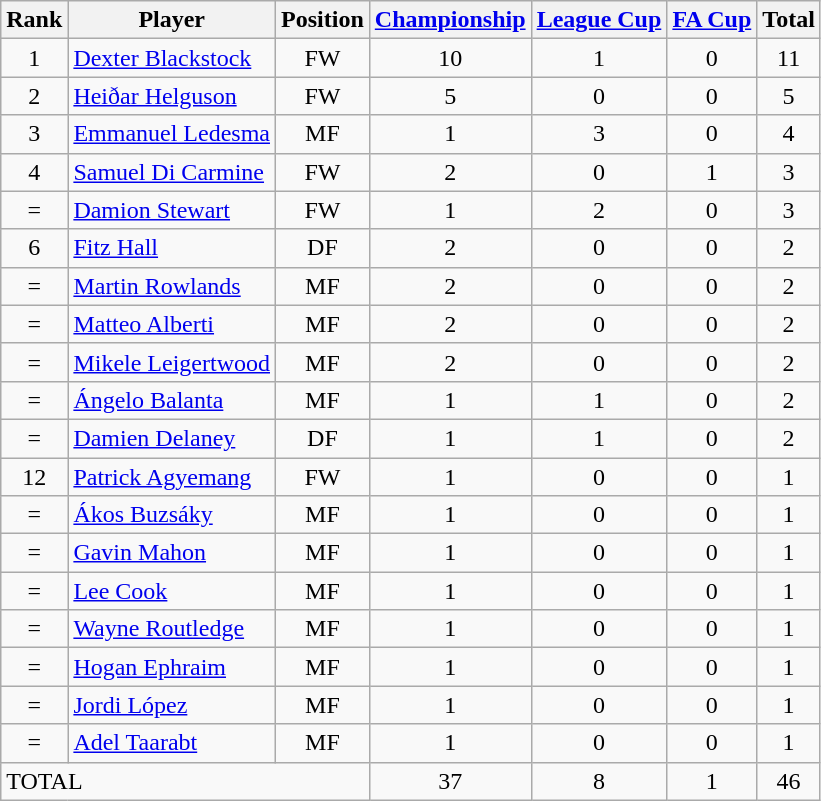<table class="wikitable style="text-align:center; border:1px #aaa solid; font-size:95%">
<tr>
<th>Rank</th>
<th>Player</th>
<th>Position</th>
<th><a href='#'>Championship</a></th>
<th><a href='#'>League Cup</a></th>
<th><a href='#'>FA Cup</a></th>
<th>Total</th>
</tr>
<tr>
<td align=center>1</td>
<td align=left> <a href='#'>Dexter Blackstock</a></td>
<td align=center>FW</td>
<td align=center>10</td>
<td align=center>1</td>
<td align=center>0</td>
<td align=center>11</td>
</tr>
<tr>
<td align=center>2</td>
<td align=left> <a href='#'>Heiðar Helguson</a></td>
<td align=center>FW</td>
<td align=center>5</td>
<td align=center>0</td>
<td align=center>0</td>
<td align=center>5</td>
</tr>
<tr>
<td align=center>3</td>
<td align=left> <a href='#'>Emmanuel Ledesma</a></td>
<td align=center>MF</td>
<td align=center>1</td>
<td align=center>3</td>
<td align=center>0</td>
<td align=center>4</td>
</tr>
<tr>
<td align=center>4</td>
<td align=left> <a href='#'>Samuel Di Carmine</a></td>
<td align=center>FW</td>
<td align=center>2</td>
<td align=center>0</td>
<td align=center>1</td>
<td align=center>3</td>
</tr>
<tr>
<td align=center>=</td>
<td align=left> <a href='#'>Damion Stewart</a></td>
<td align=center>FW</td>
<td align=center>1</td>
<td align=center>2</td>
<td align=center>0</td>
<td align=center>3</td>
</tr>
<tr>
<td align=center>6</td>
<td align=left> <a href='#'>Fitz Hall</a></td>
<td align=center>DF</td>
<td align=center>2</td>
<td align=center>0</td>
<td align=center>0</td>
<td align=center>2</td>
</tr>
<tr>
<td align=center>=</td>
<td align=left> <a href='#'>Martin Rowlands</a></td>
<td align=center>MF</td>
<td align=center>2</td>
<td align=center>0</td>
<td align=center>0</td>
<td align=center>2</td>
</tr>
<tr>
<td align=center>=</td>
<td align=left> <a href='#'>Matteo Alberti</a></td>
<td align=center>MF</td>
<td align=center>2</td>
<td align=center>0</td>
<td align=center>0</td>
<td align=center>2</td>
</tr>
<tr>
<td align=center>=</td>
<td align=left> <a href='#'>Mikele Leigertwood</a></td>
<td align=center>MF</td>
<td align=center>2</td>
<td align=center>0</td>
<td align=center>0</td>
<td align=center>2</td>
</tr>
<tr>
<td align=center>=</td>
<td align=left> <a href='#'>Ángelo Balanta</a></td>
<td align=center>MF</td>
<td align=center>1</td>
<td align=center>1</td>
<td align=center>0</td>
<td align=center>2</td>
</tr>
<tr>
<td align=center>=</td>
<td align=left> <a href='#'>Damien Delaney</a></td>
<td align=center>DF</td>
<td align=center>1</td>
<td align=center>1</td>
<td align=center>0</td>
<td align=center>2</td>
</tr>
<tr>
<td align=center>12</td>
<td align=left> <a href='#'>Patrick Agyemang</a></td>
<td align=center>FW</td>
<td align=center>1</td>
<td align=center>0</td>
<td align=center>0</td>
<td align=center>1</td>
</tr>
<tr>
<td align=center>=</td>
<td align=left> <a href='#'>Ákos Buzsáky</a></td>
<td align=center>MF</td>
<td align=center>1</td>
<td align=center>0</td>
<td align=center>0</td>
<td align=center>1</td>
</tr>
<tr>
<td align=center>=</td>
<td align=left> <a href='#'>Gavin Mahon</a></td>
<td align=center>MF</td>
<td align=center>1</td>
<td align=center>0</td>
<td align=center>0</td>
<td align=center>1</td>
</tr>
<tr>
<td align=center>=</td>
<td align=left> <a href='#'>Lee Cook</a></td>
<td align=center>MF</td>
<td align=center>1</td>
<td align=center>0</td>
<td align=center>0</td>
<td align=center>1</td>
</tr>
<tr>
<td align=center>=</td>
<td align=left> <a href='#'>Wayne Routledge</a></td>
<td align=center>MF</td>
<td align=center>1</td>
<td align=center>0</td>
<td align=center>0</td>
<td align=center>1</td>
</tr>
<tr>
<td align=center>=</td>
<td align=left> <a href='#'>Hogan Ephraim</a></td>
<td align=center>MF</td>
<td align=center>1</td>
<td align=center>0</td>
<td align=center>0</td>
<td align=center>1</td>
</tr>
<tr>
<td align=center>=</td>
<td align=left> <a href='#'>Jordi López</a></td>
<td align=center>MF</td>
<td align=center>1</td>
<td align=center>0</td>
<td align=center>0</td>
<td align=center>1</td>
</tr>
<tr>
<td align=center>=</td>
<td align=left> <a href='#'>Adel Taarabt</a></td>
<td align=center>MF</td>
<td align=center>1</td>
<td align=center>0</td>
<td align=center>0</td>
<td align=center>1</td>
</tr>
<tr>
<td align=center; colspan="3">TOTAL</td>
<td align=center>37</td>
<td align=center>8</td>
<td align=center>1</td>
<td align=center>46</td>
</tr>
</table>
